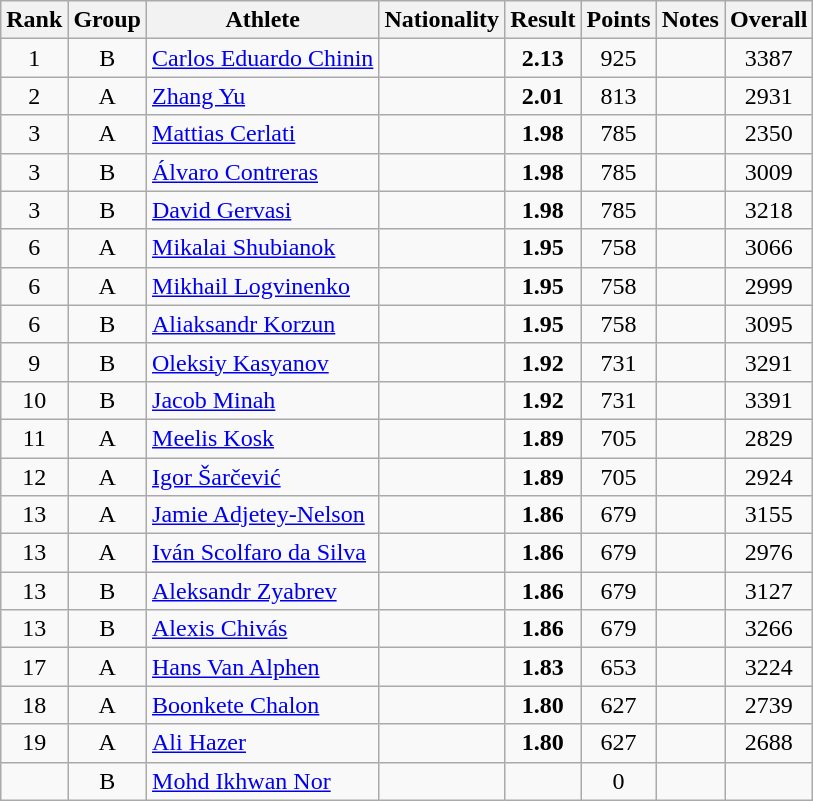<table class="wikitable sortable" style="text-align:center">
<tr>
<th>Rank</th>
<th>Group</th>
<th>Athlete</th>
<th>Nationality</th>
<th>Result</th>
<th>Points</th>
<th>Notes</th>
<th>Overall</th>
</tr>
<tr>
<td>1</td>
<td>B</td>
<td align=left><a href='#'>Carlos Eduardo Chinin</a></td>
<td align=left></td>
<td><strong>2.13</strong></td>
<td>925</td>
<td></td>
<td>3387</td>
</tr>
<tr>
<td>2</td>
<td>A</td>
<td align=left><a href='#'>Zhang Yu</a></td>
<td align=left></td>
<td><strong>2.01</strong></td>
<td>813</td>
<td></td>
<td>2931</td>
</tr>
<tr>
<td>3</td>
<td>A</td>
<td align=left><a href='#'>Mattias Cerlati</a></td>
<td align=left></td>
<td><strong>1.98</strong></td>
<td>785</td>
<td></td>
<td>2350</td>
</tr>
<tr>
<td>3</td>
<td>B</td>
<td align=left><a href='#'>Álvaro Contreras</a></td>
<td align=left></td>
<td><strong>1.98</strong></td>
<td>785</td>
<td></td>
<td>3009</td>
</tr>
<tr>
<td>3</td>
<td>B</td>
<td align=left><a href='#'>David Gervasi</a></td>
<td align=left></td>
<td><strong>1.98</strong></td>
<td>785</td>
<td></td>
<td>3218</td>
</tr>
<tr>
<td>6</td>
<td>A</td>
<td align=left><a href='#'>Mikalai Shubianok</a></td>
<td align=left></td>
<td><strong>1.95</strong></td>
<td>758</td>
<td></td>
<td>3066</td>
</tr>
<tr>
<td>6</td>
<td>A</td>
<td align=left><a href='#'>Mikhail Logvinenko</a></td>
<td align=left></td>
<td><strong>1.95</strong></td>
<td>758</td>
<td></td>
<td>2999</td>
</tr>
<tr>
<td>6</td>
<td>B</td>
<td align=left><a href='#'>Aliaksandr Korzun</a></td>
<td align=left></td>
<td><strong>1.95</strong></td>
<td>758</td>
<td></td>
<td>3095</td>
</tr>
<tr>
<td>9</td>
<td>B</td>
<td align=left><a href='#'>Oleksiy Kasyanov</a></td>
<td align=left></td>
<td><strong>1.92</strong></td>
<td>731</td>
<td></td>
<td>3291</td>
</tr>
<tr>
<td>10</td>
<td>B</td>
<td align=left><a href='#'>Jacob Minah</a></td>
<td align=left></td>
<td><strong>1.92</strong></td>
<td>731</td>
<td></td>
<td>3391</td>
</tr>
<tr>
<td>11</td>
<td>A</td>
<td align=left><a href='#'>Meelis Kosk</a></td>
<td align=left></td>
<td><strong>1.89</strong></td>
<td>705</td>
<td></td>
<td>2829</td>
</tr>
<tr>
<td>12</td>
<td>A</td>
<td align=left><a href='#'>Igor Šarčević</a></td>
<td align=left></td>
<td><strong>1.89</strong></td>
<td>705</td>
<td></td>
<td>2924</td>
</tr>
<tr>
<td>13</td>
<td>A</td>
<td align=left><a href='#'>Jamie Adjetey-Nelson</a></td>
<td align=left></td>
<td><strong>1.86</strong></td>
<td>679</td>
<td></td>
<td>3155</td>
</tr>
<tr>
<td>13</td>
<td>A</td>
<td align=left><a href='#'>Iván Scolfaro da Silva</a></td>
<td align=left></td>
<td><strong>1.86</strong></td>
<td>679</td>
<td></td>
<td>2976</td>
</tr>
<tr>
<td>13</td>
<td>B</td>
<td align=left><a href='#'>Aleksandr Zyabrev</a></td>
<td align=left></td>
<td><strong>1.86</strong></td>
<td>679</td>
<td></td>
<td>3127</td>
</tr>
<tr>
<td>13</td>
<td>B</td>
<td align=left><a href='#'>Alexis Chivás</a></td>
<td align=left></td>
<td><strong>1.86</strong></td>
<td>679</td>
<td></td>
<td>3266</td>
</tr>
<tr>
<td>17</td>
<td>A</td>
<td align=left><a href='#'>Hans Van Alphen</a></td>
<td align=left></td>
<td><strong>1.83</strong></td>
<td>653</td>
<td></td>
<td>3224</td>
</tr>
<tr>
<td>18</td>
<td>A</td>
<td align=left><a href='#'>Boonkete Chalon</a></td>
<td align=left></td>
<td><strong>1.80</strong></td>
<td>627</td>
<td></td>
<td>2739</td>
</tr>
<tr>
<td>19</td>
<td>A</td>
<td align=left><a href='#'>Ali Hazer</a></td>
<td align=left></td>
<td><strong>1.80</strong></td>
<td>627</td>
<td></td>
<td>2688</td>
</tr>
<tr>
<td></td>
<td>B</td>
<td align=left><a href='#'>Mohd Ikhwan Nor</a></td>
<td align=left></td>
<td><strong></strong></td>
<td>0</td>
<td></td>
<td></td>
</tr>
</table>
